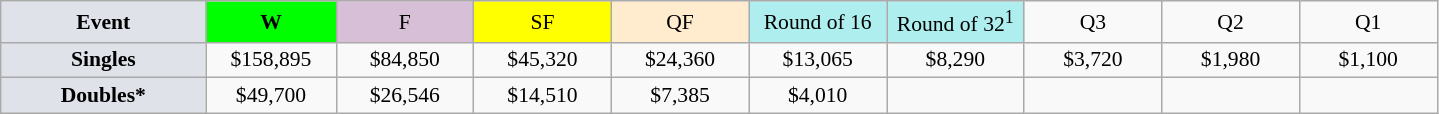<table class=wikitable style=font-size:90%;text-align:center>
<tr>
<td style="width:130px; background:#dfe2e9;"><strong>Event</strong></td>
<td style="width:80px; background:lime;"><strong>W</strong></td>
<td style="width:85px; background:thistle;">F</td>
<td style="width:85px; background:#ff0;">SF</td>
<td style="width:85px; background:#ffebcd;">QF</td>
<td style="width:85px; background:#afeeee;">Round of 16</td>
<td style="width:85px; background:#afeeee;">Round of 32<sup>1</sup></td>
<td width=85>Q3</td>
<td width=85>Q2</td>
<td width=85>Q1</td>
</tr>
<tr>
<td style="background:#dfe2e9;"><strong>Singles</strong></td>
<td>$158,895</td>
<td>$84,850</td>
<td>$45,320</td>
<td>$24,360</td>
<td>$13,065</td>
<td>$8,290</td>
<td>$3,720</td>
<td>$1,980</td>
<td>$1,100</td>
</tr>
<tr>
<td style="background:#dfe2e9;"><strong>Doubles*</strong></td>
<td>$49,700</td>
<td>$26,546</td>
<td>$14,510</td>
<td>$7,385</td>
<td>$4,010</td>
<td></td>
<td></td>
<td></td>
<td></td>
</tr>
</table>
